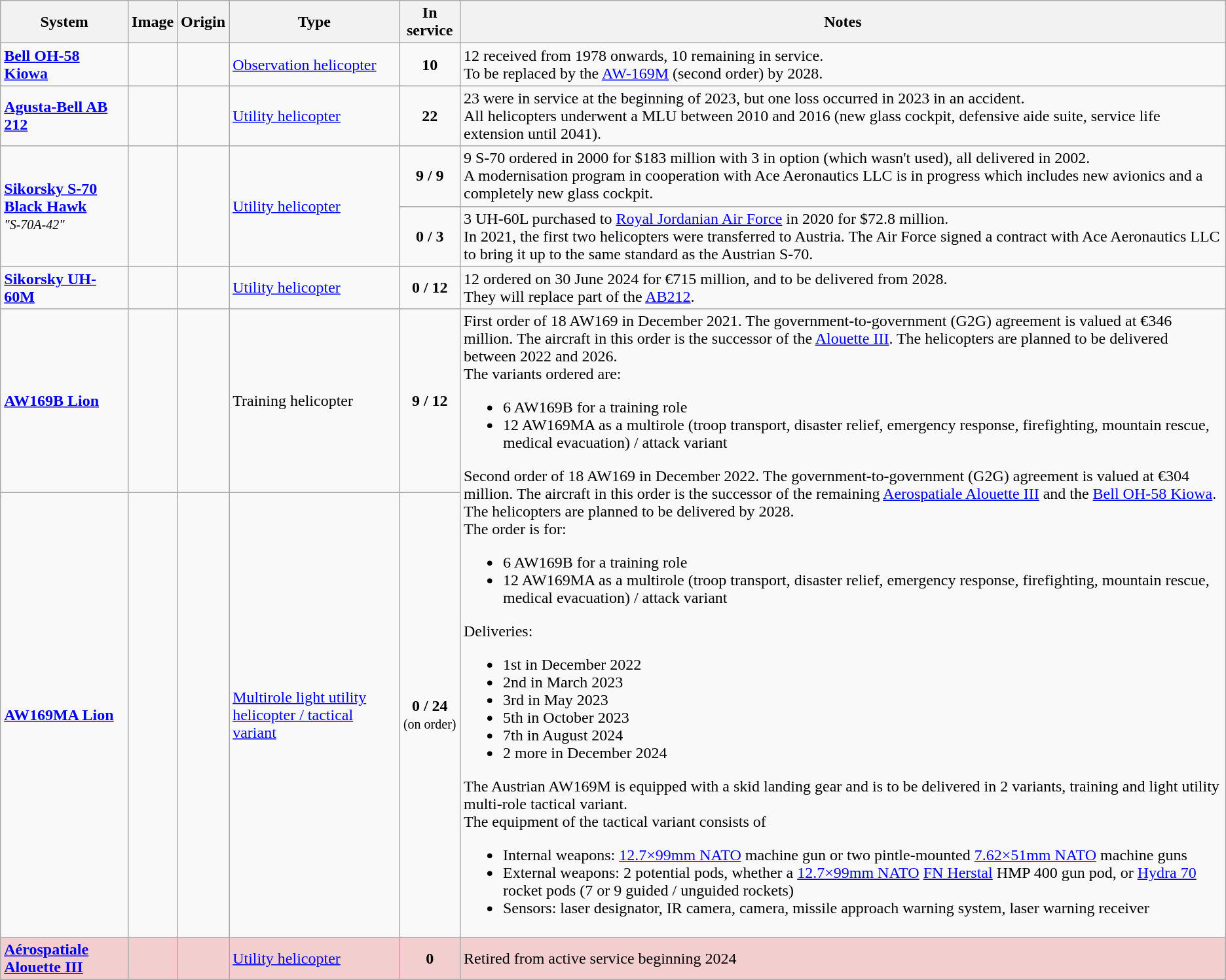<table class="wikitable">
<tr>
<th>System</th>
<th>Image</th>
<th>Origin</th>
<th>Type</th>
<th>In service</th>
<th>Notes</th>
</tr>
<tr>
<td><strong><a href='#'>Bell OH-58 Kiowa</a></strong></td>
<td style="text-align: center; "></td>
<td></td>
<td><a href='#'>Observation helicopter</a></td>
<td style="text-align: center; "><strong>10</strong></td>
<td>12 received from 1978 onwards, 10 remaining in service.<br>To be replaced by the <a href='#'>AW-169M</a> (second order) by 2028.</td>
</tr>
<tr>
<td><a href='#'><strong>Agusta-Bell AB 212</strong></a></td>
<td style="text-align: center; "></td>
<td><br><br></td>
<td><a href='#'>Utility helicopter</a></td>
<td style="text-align: center; "><strong>22</strong></td>
<td>23 were in service at the beginning of 2023, but one loss occurred in 2023 in an accident.<br>All helicopters underwent a MLU between 2010 and 2016 (new glass cockpit, defensive aide suite, service life extension until 2041).</td>
</tr>
<tr>
<td rowspan="2"><a href='#'><strong>Sikorsky S-70 Black Hawk</strong></a><br><em><small>"S-70A-42"</small></em></td>
<td rowspan="2" style="text-align: center; "></td>
<td rowspan="2"></td>
<td rowspan="2"><a href='#'>Utility helicopter</a></td>
<td style="text-align: center; "><strong>9 / 9</strong></td>
<td>9 S-70 ordered in 2000 for $183 million with 3 in option (which wasn't used), all delivered in 2002.<br>A modernisation program in cooperation with Ace Aeronautics LLC is in progress which includes new avionics and a completely new glass cockpit.</td>
</tr>
<tr>
<td style="text-align: center; "><strong>0 / 3</strong><br><strong></strong></td>
<td>3 UH-60L purchased to <a href='#'>Royal Jordanian Air Force</a> in 2020 for $72.8 million.<br>In 2021, the first two helicopters were transferred to Austria. The Air Force signed a contract with Ace Aeronautics LLC to bring it up to the same standard as the Austrian S-70.</td>
</tr>
<tr>
<td><a href='#'><strong>Sikorsky UH-60M</strong></a></td>
<td style="text-align: center; "></td>
<td></td>
<td><a href='#'>Utility helicopter</a></td>
<td style="text-align: center; "><strong>0 / 12</strong><br></td>
<td>12 ordered on 30 June 2024 for €715 million, and to be delivered from 2028.<br>They will replace part of the <a href='#'>AB212</a>.</td>
</tr>
<tr>
<td><a href='#'><strong>AW169B Lion</strong></a></td>
<td style="text-align: center; "></td>
<td></td>
<td>Training helicopter</td>
<td style="text-align: center; "><strong>9 / 12</strong><br></td>
<td rowspan="2">First order of 18 AW169 in December 2021. The government-to-government (G2G) agreement is valued at €346 million. The aircraft in this order is the successor of the <a href='#'>Alouette III</a>. The helicopters are planned to be delivered between 2022 and 2026.<br>The variants ordered are:<ul><li>6 AW169B for a training role</li><li>12 AW169MA as a multirole (troop transport, disaster relief, emergency response, firefighting, mountain rescue, medical evacuation)  / attack variant</li></ul>Second order of 18 AW169 in December 2022. The government-to-government (G2G) agreement is valued at €304 million. The aircraft in this order is the successor of the remaining <a href='#'>Aerospatiale Alouette III</a> and the <a href='#'>Bell OH-58 Kiowa</a>. The helicopters are planned to be delivered by 2028.<br>The order is for:<ul><li>6 AW169B for a training role</li><li>12 AW169MA as a multirole (troop transport, disaster relief, emergency response, firefighting, mountain rescue, medical evacuation)  / attack variant</li></ul>Deliveries:<ul><li>1st in December 2022</li><li>2nd in March 2023</li><li>3rd in May 2023</li><li>5th in October 2023</li><li>7th in August 2024</li><li>2 more in December 2024</li></ul>The Austrian AW169M is equipped with a skid landing gear and is to be delivered in 2 variants, training and light utility multi-role tactical variant.<br>The equipment of the tactical variant consists of<ul><li>Internal weapons: <a href='#'>12.7×99mm NATO</a> machine gun or two pintle-mounted <a href='#'>7.62×51mm NATO</a> machine guns</li><li>External weapons: 2 potential pods, whether a <a href='#'>12.7×99mm NATO</a> <a href='#'>FN Herstal</a> HMP 400 gun pod, or <a href='#'>Hydra 70</a> rocket pods (7 or 9 guided / unguided rockets)</li><li>Sensors: laser designator, IR camera, camera, missile approach warning system, laser warning receiver</li></ul></td>
</tr>
<tr>
<td><a href='#'><strong>AW169MA Lion</strong></a></td>
<td style="text-align: center; "></td>
<td></td>
<td><a href='#'>Multirole light utility helicopter / tactical variant</a></td>
<td style="text-align: center; "><strong>0 / 24</strong><br><small>(on order)</small></td>
</tr>
<tr>
<td style="background: #F2CECE;"><strong><a href='#'>Aérospatiale Alouette III</a></strong></td>
<td style="background: #F2CECE;text-align: center"></td>
<td style="background: #F2CECE;"></td>
<td style="background: #F2CECE;"><a href='#'>Utility helicopter</a></td>
<td style="background: #F2CECE;text-align: center"><strong>0</strong></td>
<td style="background: #F2CECE;">Retired from active service beginning 2024</td>
</tr>
</table>
